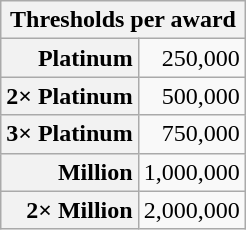<table class=wikitable>
<tr>
<th colspan="2">Thresholds per award</th>
</tr>
<tr>
<th style="text-align:right;">Platinum</th>
<td align="right" width="50">250,000</td>
</tr>
<tr>
<th style="text-align:right;">2× Platinum</th>
<td align="right" width="50">500,000</td>
</tr>
<tr>
<th style="text-align:right;">3× Platinum</th>
<td align="right" width="50">750,000</td>
</tr>
<tr>
<th style="text-align:right;">Million</th>
<td align="right" width="50">1,000,000</td>
</tr>
<tr>
<th style="text-align:right;">2× Million</th>
<td align="right" width="50">2,000,000</td>
</tr>
</table>
